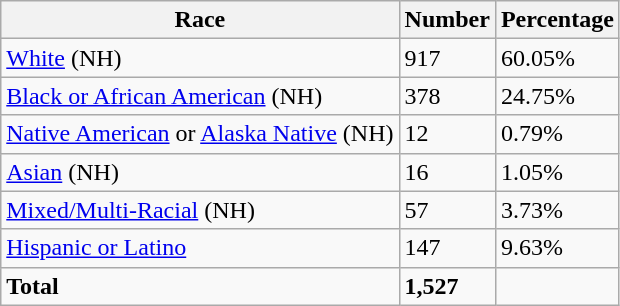<table class="wikitable">
<tr>
<th>Race</th>
<th>Number</th>
<th>Percentage</th>
</tr>
<tr>
<td><a href='#'>White</a> (NH)</td>
<td>917</td>
<td>60.05%</td>
</tr>
<tr>
<td><a href='#'>Black or African American</a> (NH)</td>
<td>378</td>
<td>24.75%</td>
</tr>
<tr>
<td><a href='#'>Native American</a> or <a href='#'>Alaska Native</a> (NH)</td>
<td>12</td>
<td>0.79%</td>
</tr>
<tr>
<td><a href='#'>Asian</a> (NH)</td>
<td>16</td>
<td>1.05%</td>
</tr>
<tr>
<td><a href='#'>Mixed/Multi-Racial</a> (NH)</td>
<td>57</td>
<td>3.73%</td>
</tr>
<tr>
<td><a href='#'>Hispanic or Latino</a></td>
<td>147</td>
<td>9.63%</td>
</tr>
<tr>
<td><strong>Total</strong></td>
<td><strong>1,527</strong></td>
<td></td>
</tr>
</table>
